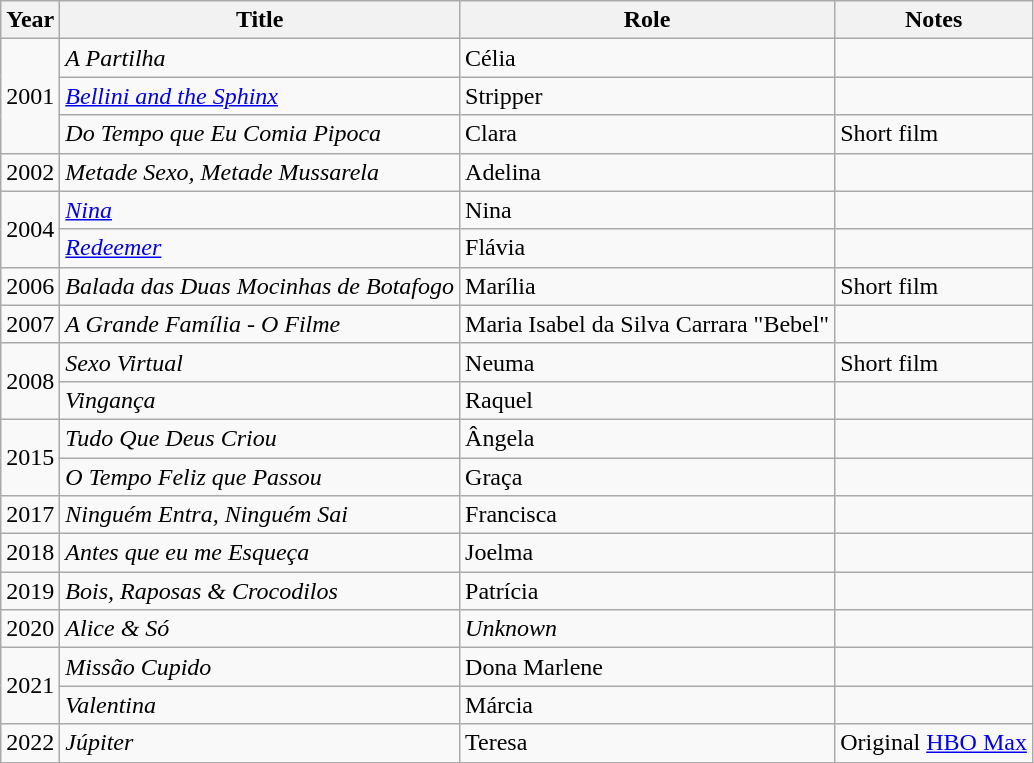<table class="wikitable">
<tr>
<th>Year</th>
<th>Title</th>
<th>Role</th>
<th>Notes</th>
</tr>
<tr>
<td rowspan="3">2001</td>
<td><em>A Partilha</em></td>
<td>Célia</td>
<td></td>
</tr>
<tr>
<td><em><a href='#'>Bellini and the Sphinx</a></em></td>
<td>Stripper</td>
<td></td>
</tr>
<tr>
<td><em>Do Tempo que Eu Comia Pipoca</em></td>
<td>Clara</td>
<td>Short film</td>
</tr>
<tr>
<td>2002</td>
<td><em>Metade Sexo, Metade Mussarela</em></td>
<td>Adelina</td>
<td></td>
</tr>
<tr>
<td rowspan="2">2004</td>
<td><em><a href='#'>Nina</a></em></td>
<td>Nina</td>
<td></td>
</tr>
<tr>
<td><em><a href='#'>Redeemer</a></em></td>
<td>Flávia</td>
<td></td>
</tr>
<tr>
<td>2006</td>
<td><em>Balada das Duas Mocinhas de Botafogo</em></td>
<td>Marília</td>
<td>Short film</td>
</tr>
<tr>
<td>2007</td>
<td><em>A Grande Família - O Filme</em></td>
<td>Maria Isabel da Silva Carrara "Bebel"</td>
<td></td>
</tr>
<tr>
<td rowspan="2">2008</td>
<td><em>Sexo Virtual</em></td>
<td>Neuma</td>
<td>Short film</td>
</tr>
<tr>
<td><em>Vingança</em></td>
<td>Raquel</td>
<td></td>
</tr>
<tr>
<td rowspan="2">2015</td>
<td><em>Tudo Que Deus Criou</em></td>
<td>Ângela</td>
<td></td>
</tr>
<tr>
<td><em>O Tempo Feliz que Passou</em></td>
<td>Graça</td>
<td></td>
</tr>
<tr>
<td>2017</td>
<td><em>Ninguém Entra, Ninguém Sai</em></td>
<td>Francisca</td>
<td></td>
</tr>
<tr>
<td>2018</td>
<td><em>Antes que eu me Esqueça</em></td>
<td>Joelma</td>
<td></td>
</tr>
<tr>
<td>2019</td>
<td><em>Bois, Raposas & Crocodilos</em></td>
<td>Patrícia</td>
<td></td>
</tr>
<tr>
<td>2020</td>
<td><em>Alice & Só</em></td>
<td><em>Unknown</em></td>
<td></td>
</tr>
<tr>
<td rowspan="2">2021</td>
<td><em>Missão Cupido</em></td>
<td>Dona Marlene</td>
<td></td>
</tr>
<tr>
<td><em>Valentina</em></td>
<td>Márcia</td>
<td></td>
</tr>
<tr>
<td>2022</td>
<td><em>Júpiter</em></td>
<td>Teresa</td>
<td>Original <a href='#'>HBO Max</a></td>
</tr>
</table>
